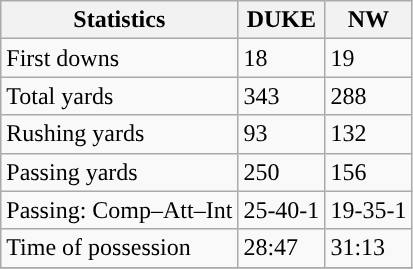<table class="wikitable" style="float: left;">
<tr>
<th>Statistics</th>
<th>DUKE</th>
<th>NW</th>
</tr>
<tr>
<td>First downs</td>
<td>18</td>
<td>19</td>
</tr>
<tr>
<td>Total yards</td>
<td>343</td>
<td>288</td>
</tr>
<tr>
<td>Rushing yards</td>
<td>93</td>
<td>132</td>
</tr>
<tr>
<td>Passing yards</td>
<td>250</td>
<td>156</td>
</tr>
<tr>
<td>Passing: Comp–Att–Int</td>
<td>25-40-1</td>
<td>19-35-1</td>
</tr>
<tr>
<td>Time of possession</td>
<td>28:47</td>
<td>31:13</td>
</tr>
<tr>
</tr>
</table>
